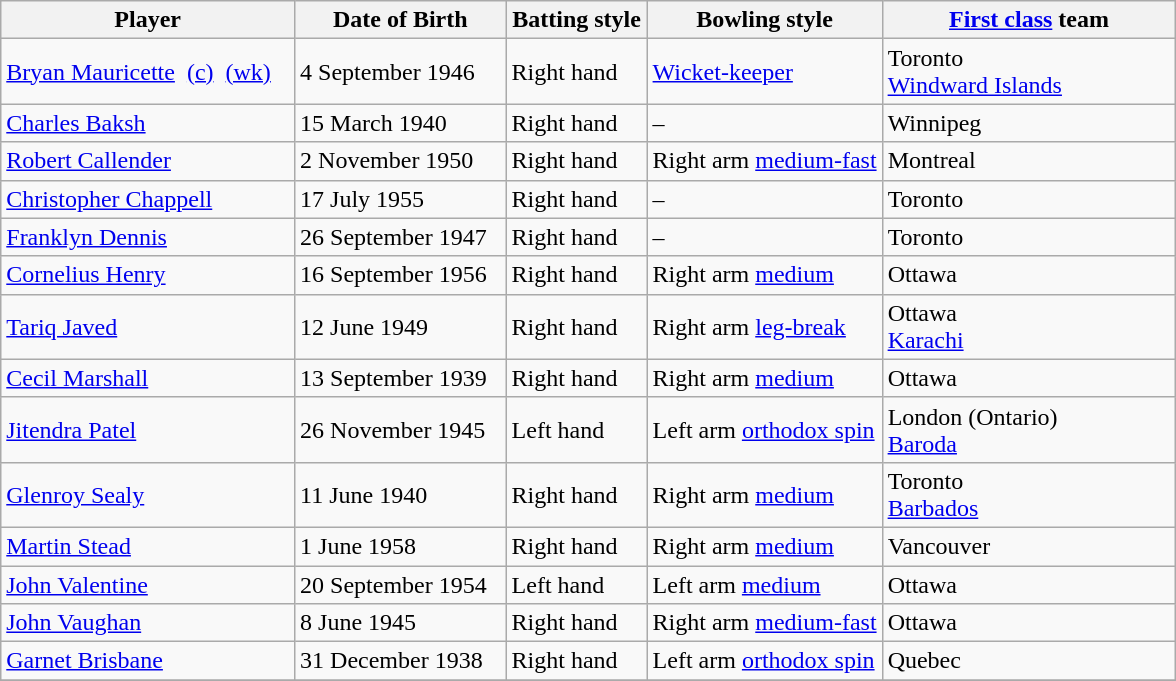<table class="wikitable">
<tr>
<th width="25%">Player</th>
<th width="18%">Date of Birth</th>
<th width="12%">Batting style</th>
<th width="20%">Bowling style</th>
<th width="25%"><a href='#'>First class</a> team</th>
</tr>
<tr>
<td><a href='#'>Bryan Mauricette</a>  <a href='#'>(c)</a>  <a href='#'>(wk)</a></td>
<td>4 September 1946</td>
<td>Right hand</td>
<td><a href='#'>Wicket-keeper</a></td>
<td> Toronto<br> <a href='#'>Windward Islands</a></td>
</tr>
<tr>
<td><a href='#'>Charles Baksh</a></td>
<td>15 March 1940</td>
<td>Right hand</td>
<td>–</td>
<td> Winnipeg</td>
</tr>
<tr>
<td><a href='#'>Robert Callender</a></td>
<td>2 November 1950</td>
<td>Right hand</td>
<td>Right arm <a href='#'>medium-fast</a></td>
<td> Montreal</td>
</tr>
<tr>
<td><a href='#'>Christopher Chappell</a></td>
<td>17 July 1955</td>
<td>Right hand</td>
<td>–</td>
<td> Toronto</td>
</tr>
<tr>
<td><a href='#'>Franklyn Dennis</a></td>
<td>26 September 1947</td>
<td>Right hand</td>
<td>–</td>
<td> Toronto</td>
</tr>
<tr>
<td><a href='#'>Cornelius Henry</a></td>
<td>16 September 1956</td>
<td>Right hand</td>
<td>Right arm <a href='#'>medium</a></td>
<td> Ottawa</td>
</tr>
<tr>
<td><a href='#'>Tariq Javed</a></td>
<td>12 June 1949</td>
<td>Right hand</td>
<td>Right arm <a href='#'>leg-break</a></td>
<td> Ottawa<br> <a href='#'>Karachi</a></td>
</tr>
<tr>
<td><a href='#'>Cecil Marshall</a></td>
<td>13 September 1939</td>
<td>Right hand</td>
<td>Right arm <a href='#'>medium</a></td>
<td> Ottawa</td>
</tr>
<tr>
<td><a href='#'>Jitendra Patel</a></td>
<td>26 November 1945</td>
<td>Left hand</td>
<td>Left arm <a href='#'>orthodox spin</a></td>
<td> London (Ontario)<br> <a href='#'>Baroda</a></td>
</tr>
<tr>
<td><a href='#'>Glenroy Sealy</a></td>
<td>11 June 1940</td>
<td>Right hand</td>
<td>Right arm <a href='#'>medium</a></td>
<td> Toronto<br> <a href='#'>Barbados</a></td>
</tr>
<tr>
<td><a href='#'>Martin Stead</a></td>
<td>1 June 1958</td>
<td>Right hand</td>
<td>Right arm <a href='#'>medium</a></td>
<td> Vancouver</td>
</tr>
<tr>
<td><a href='#'>John Valentine</a></td>
<td>20 September 1954</td>
<td>Left hand</td>
<td>Left arm <a href='#'>medium</a></td>
<td> Ottawa</td>
</tr>
<tr>
<td><a href='#'>John Vaughan</a></td>
<td>8 June 1945</td>
<td>Right hand</td>
<td>Right arm <a href='#'>medium-fast</a></td>
<td> Ottawa</td>
</tr>
<tr>
<td><a href='#'>Garnet Brisbane</a></td>
<td>31 December 1938</td>
<td>Right hand</td>
<td>Left arm <a href='#'>orthodox spin</a></td>
<td> Quebec</td>
</tr>
<tr>
</tr>
</table>
